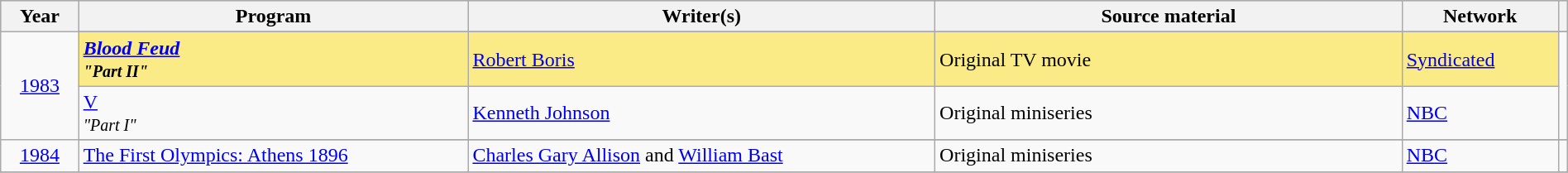<table class="wikitable" style="width:100%">
<tr bgcolor="#bebebe">
<th width="5%">Year</th>
<th width="25%">Program</th>
<th width="30%">Writer(s)</th>
<th width="30%">Source material</th>
<th width="10%">Network</th>
<th scope="col" style="width:2%;" class="unsortable"></th>
</tr>
<tr>
<td rowspan="3" style="text-align:center"><a href='#'>1983</a></td>
</tr>
<tr>
<td style="background:#FAEB86"><strong><em><a href='#'>Blood Feud</a><em><br><small>"Part II"</small><strong></td>
<td style="background:#FAEB86"></strong><a href='#'>Robert Boris</a><strong></td>
<td style="background:#FAEB86"></strong>Original TV movie<strong></td>
<td style="background:#FAEB86"></strong><a href='#'>Syndicated</a><strong></td>
<td rowspan="2"></td>
</tr>
<tr>
<td></em><a href='#'>V</a><em><br><small>"Part I"</small></td>
<td><a href='#'>Kenneth Johnson</a></td>
<td>Original miniseries</td>
<td><a href='#'>NBC</a></td>
</tr>
<tr>
<td rowspan="2" style="text-align:center"><a href='#'>1984</a></td>
</tr>
<tr>
<td></em><a href='#'>The First Olympics: Athens 1896</a><em></td>
<td><a href='#'>Charles Gary Allison</a> and <a href='#'>William Bast</a></td>
<td>Original miniseries</td>
<td><a href='#'>NBC</a></td>
<td></td>
</tr>
<tr>
</tr>
</table>
